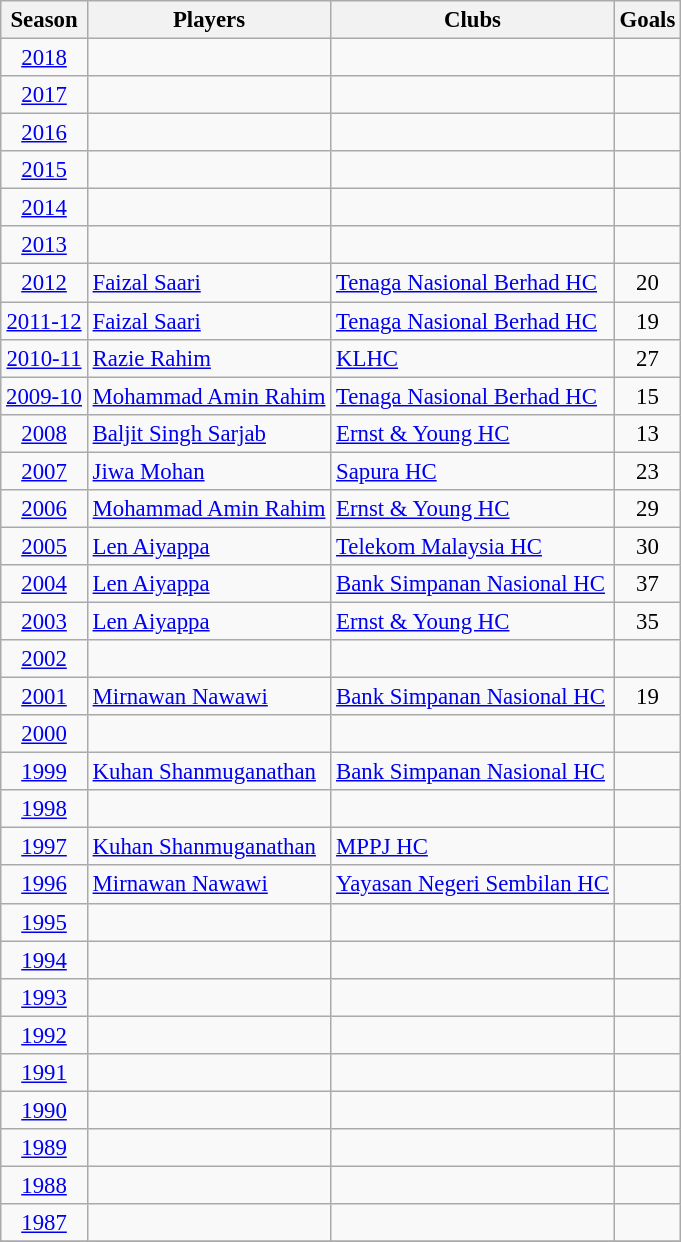<table class="wikitable" style="font-size:95%;">
<tr>
<th>Season</th>
<th>Players</th>
<th>Clubs</th>
<th>Goals</th>
</tr>
<tr>
<td align=center><a href='#'>2018</a></td>
<td></td>
<td></td>
<td align="center"></td>
</tr>
<tr>
<td align=center><a href='#'>2017</a></td>
<td></td>
<td></td>
<td align="center"></td>
</tr>
<tr>
<td align=center><a href='#'>2016</a></td>
<td></td>
<td></td>
<td align="center"></td>
</tr>
<tr>
<td align=center><a href='#'>2015</a></td>
<td></td>
<td></td>
<td align="center"></td>
</tr>
<tr>
<td align=center><a href='#'>2014</a></td>
<td></td>
<td></td>
<td align="center"></td>
</tr>
<tr>
<td align=center><a href='#'>2013</a></td>
<td></td>
<td></td>
<td align="center"></td>
</tr>
<tr>
<td align=center><a href='#'>2012</a></td>
<td> <a href='#'>Faizal Saari</a></td>
<td> <a href='#'>Tenaga Nasional Berhad HC</a></td>
<td align="center">20</td>
</tr>
<tr>
<td align=center><a href='#'>2011-12</a></td>
<td> <a href='#'>Faizal Saari</a></td>
<td> <a href='#'>Tenaga Nasional Berhad HC</a></td>
<td align="center">19</td>
</tr>
<tr>
<td align=center><a href='#'>2010-11</a></td>
<td> <a href='#'>Razie Rahim</a></td>
<td> <a href='#'>KLHC</a></td>
<td align="center">27</td>
</tr>
<tr>
<td align=center><a href='#'>2009-10</a></td>
<td> <a href='#'>Mohammad Amin Rahim</a></td>
<td> <a href='#'>Tenaga Nasional Berhad HC</a></td>
<td align="center">15</td>
</tr>
<tr>
<td align=center><a href='#'>2008</a></td>
<td> <a href='#'>Baljit Singh Sarjab</a></td>
<td> <a href='#'>Ernst & Young HC</a></td>
<td align="center">13</td>
</tr>
<tr>
<td align=center><a href='#'>2007</a></td>
<td> <a href='#'>Jiwa Mohan</a></td>
<td> <a href='#'>Sapura HC</a></td>
<td align="center">23</td>
</tr>
<tr>
<td align=center><a href='#'>2006</a></td>
<td> <a href='#'>Mohammad Amin Rahim</a></td>
<td> <a href='#'>Ernst & Young HC</a></td>
<td align="center">29</td>
</tr>
<tr>
<td align=center><a href='#'>2005</a></td>
<td> <a href='#'>Len Aiyappa</a></td>
<td> <a href='#'>Telekom Malaysia HC</a></td>
<td align="center">30</td>
</tr>
<tr>
<td align=center><a href='#'>2004</a></td>
<td> <a href='#'>Len Aiyappa</a></td>
<td> <a href='#'>Bank Simpanan Nasional HC</a></td>
<td align="center">37</td>
</tr>
<tr>
<td align=center><a href='#'>2003</a></td>
<td> <a href='#'>Len Aiyappa</a></td>
<td> <a href='#'>Ernst & Young HC</a></td>
<td align="center">35</td>
</tr>
<tr>
<td align=center><a href='#'>2002</a></td>
<td></td>
<td></td>
<td></td>
</tr>
<tr>
<td align=center><a href='#'>2001</a></td>
<td> <a href='#'>Mirnawan Nawawi</a></td>
<td> <a href='#'>Bank Simpanan Nasional HC</a></td>
<td align="center">19</td>
</tr>
<tr>
<td align=center><a href='#'>2000</a></td>
<td></td>
<td></td>
<td></td>
</tr>
<tr>
<td align=center><a href='#'>1999</a></td>
<td> <a href='#'>Kuhan Shanmuganathan</a></td>
<td> <a href='#'>Bank Simpanan Nasional HC</a></td>
<td></td>
</tr>
<tr>
<td align=center><a href='#'>1998</a></td>
<td></td>
<td></td>
<td></td>
</tr>
<tr>
<td align=center><a href='#'>1997</a></td>
<td> <a href='#'>Kuhan Shanmuganathan</a></td>
<td> <a href='#'>MPPJ HC</a></td>
<td></td>
</tr>
<tr>
<td align=center><a href='#'>1996</a></td>
<td> <a href='#'>Mirnawan Nawawi</a></td>
<td> <a href='#'>Yayasan Negeri Sembilan HC</a></td>
<td></td>
</tr>
<tr>
<td align=center><a href='#'>1995</a></td>
<td></td>
<td></td>
<td></td>
</tr>
<tr>
<td align=center><a href='#'>1994</a></td>
<td></td>
<td></td>
<td></td>
</tr>
<tr>
<td align=center><a href='#'>1993</a></td>
<td></td>
<td></td>
<td></td>
</tr>
<tr>
<td align=center><a href='#'>1992</a></td>
<td></td>
<td></td>
<td></td>
</tr>
<tr>
<td align=center><a href='#'>1991</a></td>
<td></td>
<td></td>
<td></td>
</tr>
<tr>
<td align=center><a href='#'>1990</a></td>
<td></td>
<td></td>
<td></td>
</tr>
<tr>
<td align=center><a href='#'>1989</a></td>
<td></td>
<td></td>
<td></td>
</tr>
<tr>
<td align=center><a href='#'>1988</a></td>
<td></td>
<td></td>
<td></td>
</tr>
<tr>
<td align=center><a href='#'>1987</a></td>
<td></td>
<td></td>
<td></td>
</tr>
<tr>
</tr>
</table>
